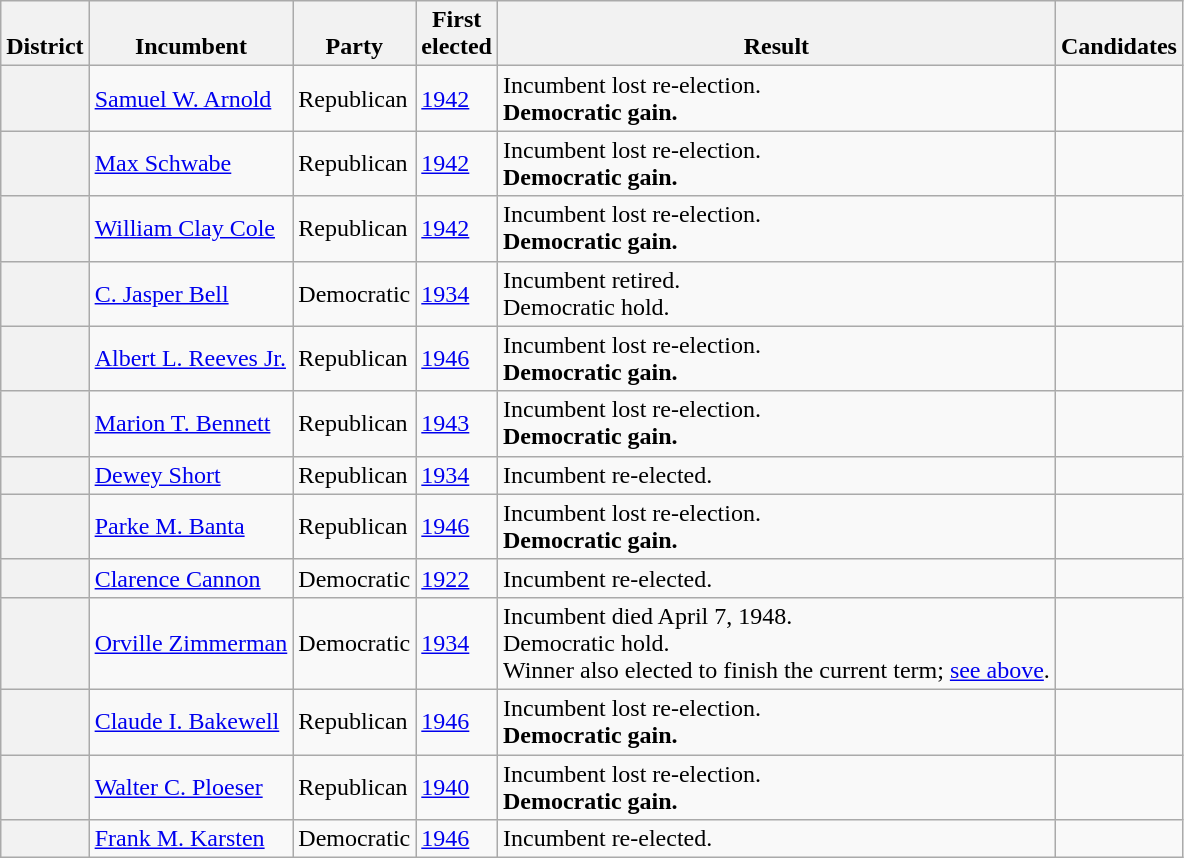<table class=wikitable>
<tr valign=bottom>
<th>District</th>
<th>Incumbent</th>
<th>Party</th>
<th>First<br>elected</th>
<th>Result</th>
<th>Candidates</th>
</tr>
<tr>
<th></th>
<td><a href='#'>Samuel W. Arnold</a></td>
<td>Republican</td>
<td><a href='#'>1942</a></td>
<td>Incumbent lost re-election.<br><strong>Democratic gain.</strong></td>
<td nowrap></td>
</tr>
<tr>
<th></th>
<td><a href='#'>Max Schwabe</a></td>
<td>Republican</td>
<td><a href='#'>1942</a></td>
<td>Incumbent lost re-election.<br><strong>Democratic gain.</strong></td>
<td nowrap></td>
</tr>
<tr>
<th></th>
<td><a href='#'>William Clay Cole</a></td>
<td>Republican</td>
<td><a href='#'>1942</a></td>
<td>Incumbent lost re-election.<br><strong>Democratic gain.</strong></td>
<td nowrap></td>
</tr>
<tr>
<th></th>
<td><a href='#'>C. Jasper Bell</a></td>
<td>Democratic</td>
<td><a href='#'>1934</a></td>
<td>Incumbent retired.<br>Democratic hold.</td>
<td nowrap></td>
</tr>
<tr>
<th></th>
<td><a href='#'>Albert L. Reeves Jr.</a></td>
<td>Republican</td>
<td><a href='#'>1946</a></td>
<td>Incumbent lost re-election.<br><strong>Democratic gain.</strong></td>
<td nowrap></td>
</tr>
<tr>
<th></th>
<td><a href='#'>Marion T. Bennett</a></td>
<td>Republican</td>
<td><a href='#'>1943</a></td>
<td>Incumbent lost re-election.<br><strong>Democratic gain.</strong></td>
<td nowrap></td>
</tr>
<tr>
<th></th>
<td><a href='#'>Dewey Short</a></td>
<td>Republican</td>
<td><a href='#'>1934</a></td>
<td>Incumbent re-elected.</td>
<td nowrap></td>
</tr>
<tr>
<th></th>
<td><a href='#'>Parke M. Banta</a></td>
<td>Republican</td>
<td><a href='#'>1946</a></td>
<td>Incumbent lost re-election.<br><strong>Democratic gain.</strong></td>
<td nowrap></td>
</tr>
<tr>
<th></th>
<td><a href='#'>Clarence Cannon</a></td>
<td>Democratic</td>
<td><a href='#'>1922</a></td>
<td>Incumbent re-elected.</td>
<td nowrap></td>
</tr>
<tr>
<th></th>
<td><a href='#'>Orville Zimmerman</a></td>
<td>Democratic</td>
<td><a href='#'>1934</a></td>
<td>Incumbent died April 7, 1948.<br>Democratic hold.<br>Winner also elected to finish the current term; <a href='#'>see above</a>.</td>
<td nowrap></td>
</tr>
<tr>
<th></th>
<td><a href='#'>Claude I. Bakewell</a></td>
<td>Republican</td>
<td><a href='#'>1946</a></td>
<td>Incumbent lost re-election.<br><strong>Democratic gain.</strong></td>
<td nowrap></td>
</tr>
<tr>
<th></th>
<td><a href='#'>Walter C. Ploeser</a></td>
<td>Republican</td>
<td><a href='#'>1940</a></td>
<td>Incumbent lost re-election.<br><strong>Democratic gain.</strong></td>
<td nowrap></td>
</tr>
<tr>
<th></th>
<td><a href='#'>Frank M. Karsten</a></td>
<td>Democratic</td>
<td><a href='#'>1946</a></td>
<td>Incumbent re-elected.</td>
<td nowrap></td>
</tr>
</table>
